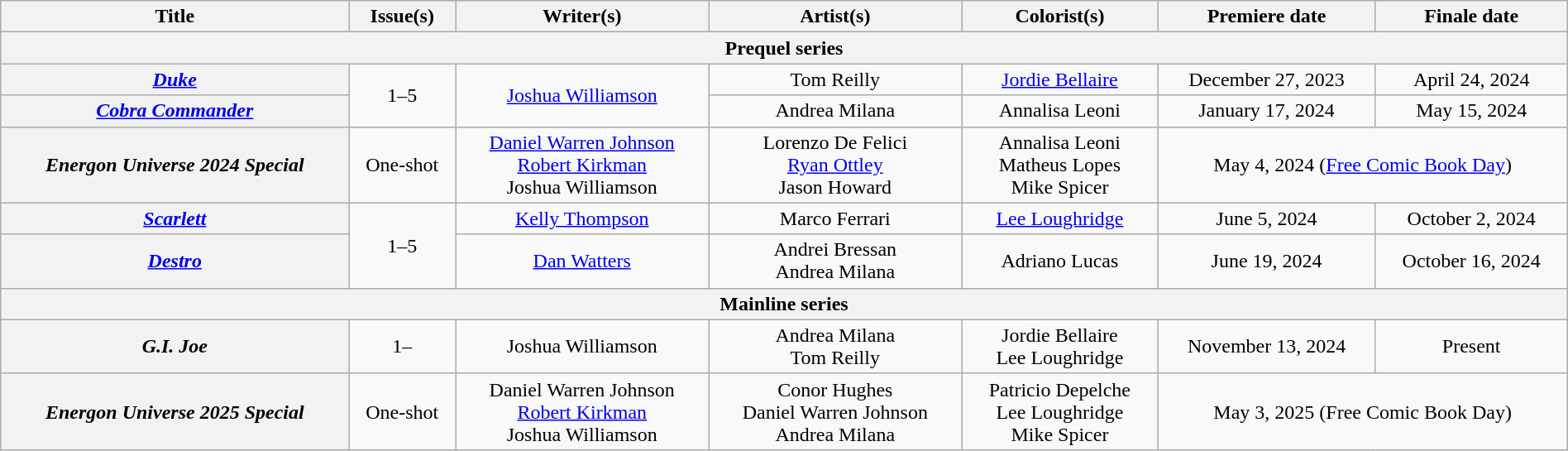<table class="wikitable" width="100%" style="text-align: center;">
<tr>
<th>Title</th>
<th>Issue(s)</th>
<th scope="col">Writer(s)</th>
<th scope="col">Artist(s)</th>
<th scope="col">Colorist(s)</th>
<th scope="col">Premiere date</th>
<th scope="col">Finale date</th>
</tr>
<tr>
<th colspan="7">Prequel series</th>
</tr>
<tr>
<th scope="col"><a href='#'><em>Duke</em></a></th>
<td rowspan="2">1–5</td>
<td rowspan="2"><a href='#'>Joshua Williamson</a></td>
<td>Tom Reilly</td>
<td><a href='#'>Jordie Bellaire</a></td>
<td>December 27, 2023</td>
<td>April 24, 2024</td>
</tr>
<tr>
<th scope="col"><em><a href='#'>Cobra Commander</a></em></th>
<td>Andrea Milana</td>
<td>Annalisa Leoni</td>
<td>January 17, 2024</td>
<td>May 15, 2024</td>
</tr>
<tr>
<th scope="col"><em>Energon Universe 2024 Special</em></th>
<td>One-shot</td>
<td><a href='#'>Daniel Warren Johnson</a><br><a href='#'>Robert Kirkman</a><br>Joshua Williamson</td>
<td>Lorenzo De Felici<br><a href='#'>Ryan Ottley</a><br>Jason Howard</td>
<td>Annalisa Leoni<br>Matheus Lopes<br>Mike Spicer</td>
<td colspan="2">May 4, 2024 (<a href='#'>Free Comic Book Day</a>)</td>
</tr>
<tr>
<th scope="col"><em><a href='#'>Scarlett</a></em></th>
<td rowspan="2">1–5</td>
<td><a href='#'>Kelly Thompson</a></td>
<td>Marco Ferrari</td>
<td><a href='#'>Lee Loughridge</a></td>
<td>June 5, 2024</td>
<td>October 2, 2024</td>
</tr>
<tr>
<th scope="col"><em><a href='#'>Destro</a></em></th>
<td><a href='#'>Dan Watters</a></td>
<td>Andrei Bressan<br>Andrea Milana</td>
<td>Adriano Lucas</td>
<td>June 19, 2024</td>
<td>October 16, 2024</td>
</tr>
<tr>
<th colspan="7">Mainline series</th>
</tr>
<tr>
<th scope="col"><em>G.I. Joe</em></th>
<td>1–</td>
<td>Joshua Williamson</td>
<td>Andrea Milana<br>Tom Reilly</td>
<td>Jordie Bellaire<br>Lee Loughridge</td>
<td>November 13, 2024</td>
<td>Present</td>
</tr>
<tr>
<th><em>Energon Universe 2025 Special</em></th>
<td>One-shot</td>
<td>Daniel Warren Johnson<br><a href='#'>Robert Kirkman</a><br>Joshua Williamson</td>
<td>Conor Hughes<br>Daniel Warren Johnson<br>Andrea Milana</td>
<td>Patricio Depelche<br>Lee Loughridge<br>Mike Spicer</td>
<td colspan="2">May 3, 2025 (Free Comic Book Day)</td>
</tr>
</table>
